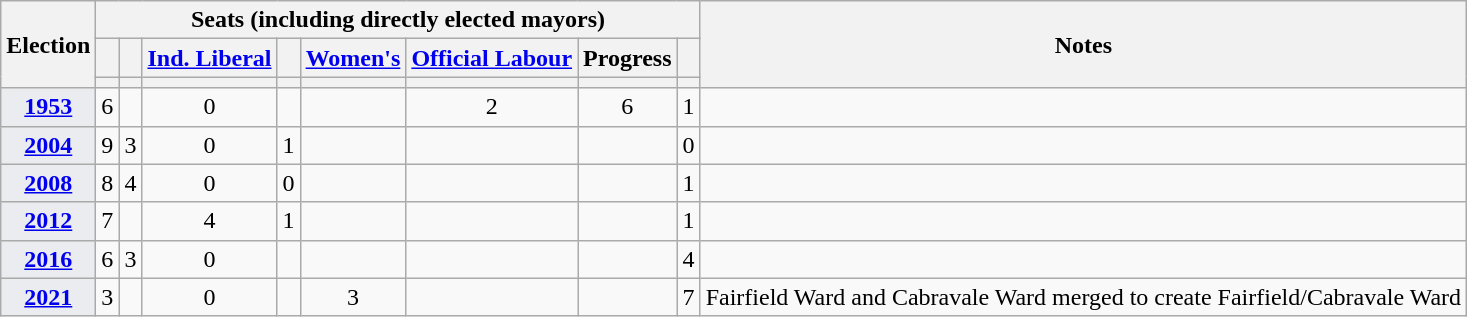<table class="wikitable">
<tr>
<th rowspan="3">Election</th>
<th colspan="8">Seats (including directly elected mayors)</th>
<th rowspan="3">Notes</th>
</tr>
<tr>
<th></th>
<th></th>
<th><a href='#'>Ind. Liberal</a></th>
<th></th>
<th><a href='#'>Women's</a></th>
<th><a href='#'>Official Labour</a></th>
<th>Progress</th>
<th></th>
</tr>
<tr>
<th></th>
<th></th>
<th></th>
<th></th>
<th></th>
<th></th>
<th></th>
<th></th>
</tr>
<tr>
<td align="center"; style=background:#EAECF0><strong><a href='#'>1953</a></strong></td>
<td align="center">6</td>
<td></td>
<td align="center">0</td>
<td></td>
<td></td>
<td align="center">2</td>
<td align="center">6</td>
<td align="center">1</td>
<td align="center"></td>
</tr>
<tr>
<td align="center"; style=background:#EAECF0><strong><a href='#'>2004</a></strong></td>
<td align="center">9</td>
<td align="center">3</td>
<td align="center">0</td>
<td align="center">1</td>
<td></td>
<td></td>
<td></td>
<td align="center">0</td>
<td align="center"></td>
</tr>
<tr>
<td align="center"; style=background:#EAECF0><strong><a href='#'>2008</a></strong></td>
<td align="center">8</td>
<td align="center">4</td>
<td align="center">0</td>
<td align="center">0</td>
<td></td>
<td></td>
<td></td>
<td align="center">1</td>
<td align="center"></td>
</tr>
<tr>
<td align="center"; style=background:#EAECF0><strong><a href='#'>2012</a></strong></td>
<td align="center">7</td>
<td></td>
<td align="center">4</td>
<td align="center">1</td>
<td></td>
<td></td>
<td></td>
<td align="center">1</td>
<td align="center"></td>
</tr>
<tr>
<td align="center"; style=background:#EAECF0><strong><a href='#'>2016</a></strong></td>
<td align="center">6</td>
<td align="center">3</td>
<td align="center">0</td>
<td></td>
<td></td>
<td></td>
<td></td>
<td align="center">4</td>
<td align="center"></td>
</tr>
<tr>
<td align="center"; style=background:#EAECF0><strong><a href='#'>2021</a></strong></td>
<td align="center">3</td>
<td></td>
<td align="center">0</td>
<td></td>
<td align="center">3</td>
<td></td>
<td></td>
<td align="center">7</td>
<td align="center">Fairfield Ward and Cabravale Ward merged to create Fairfield/Cabravale Ward</td>
</tr>
</table>
